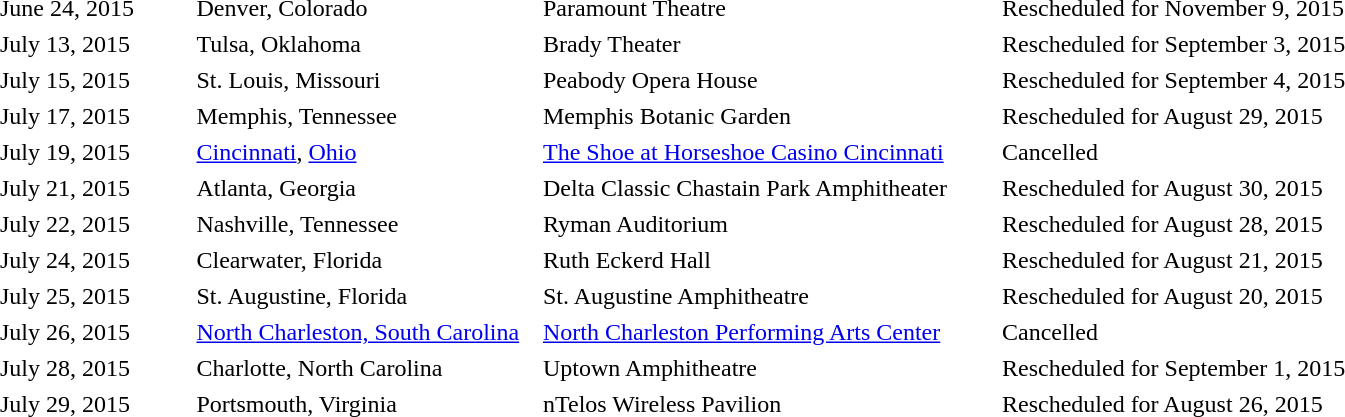<table cellpadding="2" style="border: 0px solid darkgray;">
<tr>
<th width="125"></th>
<th width="225"></th>
<th width="300"></th>
<th width="375"></th>
</tr>
<tr border="0">
<td>June 24, 2015</td>
<td>Denver, Colorado</td>
<td>Paramount Theatre</td>
<td>Rescheduled for November 9, 2015</td>
</tr>
<tr>
<td>July 13, 2015</td>
<td>Tulsa, Oklahoma</td>
<td>Brady Theater</td>
<td>Rescheduled for September 3, 2015</td>
</tr>
<tr>
<td>July 15, 2015</td>
<td>St. Louis, Missouri</td>
<td>Peabody Opera House</td>
<td>Rescheduled for September 4, 2015</td>
</tr>
<tr>
<td>July 17, 2015</td>
<td>Memphis, Tennessee</td>
<td>Memphis Botanic Garden</td>
<td>Rescheduled for August 29, 2015</td>
</tr>
<tr>
<td>July 19, 2015</td>
<td><a href='#'>Cincinnati</a>, <a href='#'>Ohio</a></td>
<td><a href='#'>The Shoe at Horseshoe Casino Cincinnati</a></td>
<td>Cancelled</td>
</tr>
<tr>
<td>July 21, 2015</td>
<td>Atlanta, Georgia</td>
<td>Delta Classic Chastain Park Amphitheater</td>
<td>Rescheduled for August 30, 2015</td>
</tr>
<tr>
<td>July 22, 2015</td>
<td>Nashville, Tennessee</td>
<td>Ryman Auditorium</td>
<td>Rescheduled for August 28, 2015</td>
</tr>
<tr>
<td>July 24, 2015</td>
<td>Clearwater, Florida</td>
<td>Ruth Eckerd Hall</td>
<td>Rescheduled for August 21, 2015</td>
</tr>
<tr>
<td>July 25, 2015</td>
<td>St. Augustine, Florida</td>
<td>St. Augustine Amphitheatre</td>
<td>Rescheduled for August 20, 2015</td>
</tr>
<tr>
<td>July 26, 2015</td>
<td><a href='#'>North Charleston, South Carolina</a></td>
<td><a href='#'>North Charleston Performing Arts Center</a></td>
<td>Cancelled</td>
</tr>
<tr>
<td>July 28, 2015</td>
<td>Charlotte, North Carolina</td>
<td>Uptown Amphitheatre</td>
<td>Rescheduled for September 1, 2015</td>
</tr>
<tr>
<td>July 29, 2015</td>
<td>Portsmouth, Virginia</td>
<td>nTelos Wireless Pavilion</td>
<td>Rescheduled for August 26, 2015</td>
</tr>
<tr>
</tr>
</table>
